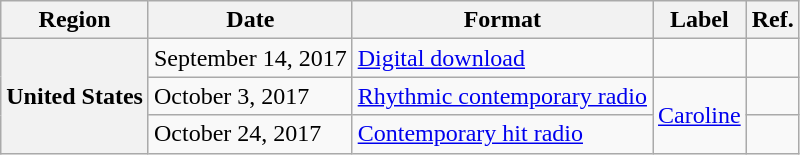<table class="wikitable sortable plainrowheaders">
<tr>
<th scope="col">Region</th>
<th scope="col">Date</th>
<th scope="col">Format</th>
<th scope="col">Label</th>
<th scope="col">Ref.</th>
</tr>
<tr>
<th scope="row" rowspan="3">United States</th>
<td>September 14, 2017</td>
<td><a href='#'>Digital download</a></td>
<td></td>
<td></td>
</tr>
<tr>
<td>October 3, 2017</td>
<td><a href='#'>Rhythmic contemporary radio</a></td>
<td rowspan="2"><a href='#'>Caroline</a></td>
<td></td>
</tr>
<tr>
<td>October 24, 2017</td>
<td><a href='#'>Contemporary hit radio</a></td>
<td></td>
</tr>
</table>
